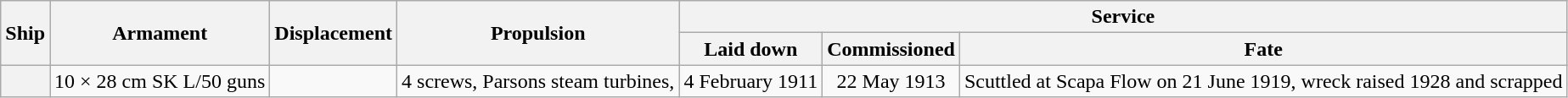<table class="wikitable plainrowheaders" style="text-align: center">
<tr valign="center">
<th scope="col" rowspan="2">Ship</th>
<th scope="col" rowspan="2">Armament</th>
<th scope="col" rowspan="2">Displacement</th>
<th scope="col" rowspan="2">Propulsion</th>
<th scope="col" colspan="3">Service</th>
</tr>
<tr valign="center">
<th scope="col">Laid down</th>
<th scope="col">Commissioned</th>
<th scope="col">Fate</th>
</tr>
<tr valign="center">
<th scope="row"></th>
<td>10 × 28 cm SK L/50 guns</td>
<td></td>
<td>4 screws, Parsons steam turbines, </td>
<td>4 February 1911</td>
<td>22 May 1913</td>
<td>Scuttled at Scapa Flow on 21 June 1919, wreck raised 1928 and scrapped</td>
</tr>
</table>
